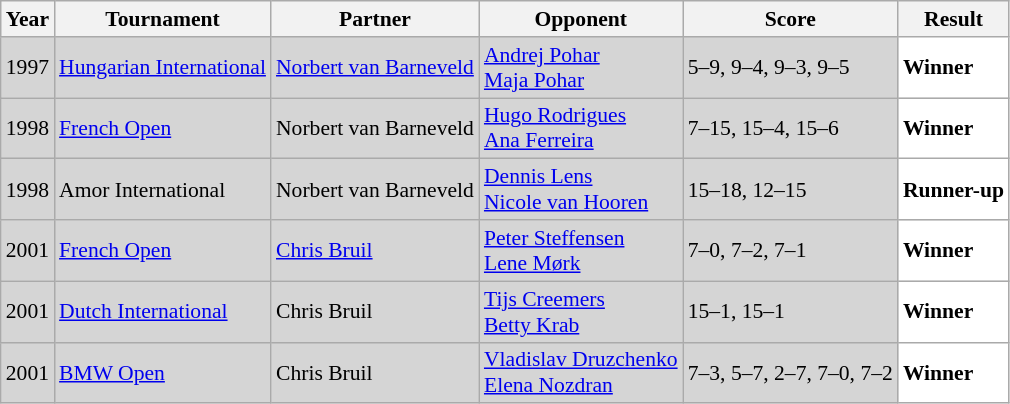<table class="sortable wikitable" style="font-size: 90%;">
<tr>
<th>Year</th>
<th>Tournament</th>
<th>Partner</th>
<th>Opponent</th>
<th>Score</th>
<th>Result</th>
</tr>
<tr style="background:#D5D5D5">
<td align="center">1997</td>
<td align="left"><a href='#'>Hungarian International</a></td>
<td align="left"> <a href='#'>Norbert van Barneveld</a></td>
<td align="left"> <a href='#'>Andrej Pohar</a><br> <a href='#'>Maja Pohar</a></td>
<td align="left">5–9, 9–4, 9–3, 9–5</td>
<td style="text-align:left; background:white"> <strong>Winner</strong></td>
</tr>
<tr style="background:#D5D5D5">
<td align="center">1998</td>
<td align="left"><a href='#'>French Open</a></td>
<td align="left"> Norbert van Barneveld</td>
<td align="left"> <a href='#'>Hugo Rodrigues</a><br> <a href='#'>Ana Ferreira</a></td>
<td align="left">7–15, 15–4, 15–6</td>
<td style="text-align:left; background:white"> <strong>Winner</strong></td>
</tr>
<tr style="background:#D5D5D5">
<td align="center">1998</td>
<td align="left">Amor International</td>
<td align="left"> Norbert van Barneveld</td>
<td align="left"> <a href='#'>Dennis Lens</a><br> <a href='#'>Nicole van Hooren</a></td>
<td align="left">15–18, 12–15</td>
<td style="text-align:left; background:white"> <strong>Runner-up</strong></td>
</tr>
<tr style="background:#D5D5D5">
<td align="center">2001</td>
<td align="left"><a href='#'>French Open</a></td>
<td align="left"> <a href='#'>Chris Bruil</a></td>
<td align="left"> <a href='#'>Peter Steffensen</a><br> <a href='#'>Lene Mørk</a></td>
<td align="left">7–0, 7–2, 7–1</td>
<td style="text-align:left; background:white"> <strong>Winner</strong></td>
</tr>
<tr style="background:#D5D5D5">
<td align="center">2001</td>
<td align="left"><a href='#'>Dutch International</a></td>
<td align="left"> Chris Bruil</td>
<td align="left"> <a href='#'>Tijs Creemers</a><br> <a href='#'>Betty Krab</a></td>
<td align="left">15–1, 15–1</td>
<td style="text-align:left; background:white"> <strong>Winner</strong></td>
</tr>
<tr style="background:#D5D5D5">
<td align="center">2001</td>
<td align="left"><a href='#'>BMW Open</a></td>
<td align="left"> Chris Bruil</td>
<td align="left"> <a href='#'>Vladislav Druzchenko</a><br> <a href='#'>Elena Nozdran</a></td>
<td align="left">7–3, 5–7, 2–7, 7–0, 7–2</td>
<td style="text-align:left; background:white"> <strong>Winner</strong></td>
</tr>
</table>
